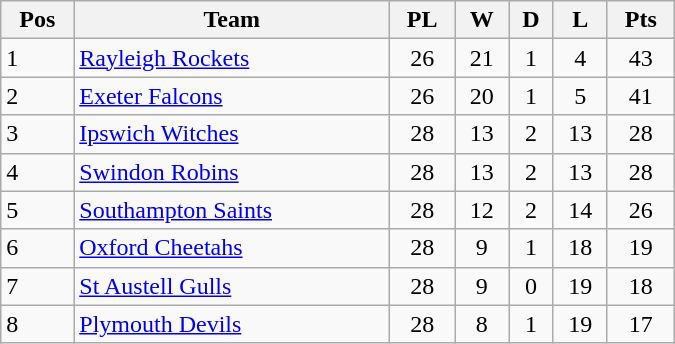<table class=wikitable width="450" width="400">
<tr>
<th>Pos</th>
<th>Team</th>
<th>PL</th>
<th>W</th>
<th>D</th>
<th>L</th>
<th>Pts</th>
</tr>
<tr>
<td>1</td>
<td><a href='#'>Rayleigh Rockets</a></td>
<td align="center">26</td>
<td align="center">21</td>
<td align="center">1</td>
<td align="center">4</td>
<td align="center">43</td>
</tr>
<tr>
<td>2</td>
<td><a href='#'>Exeter Falcons</a></td>
<td align="center">26</td>
<td align="center">20</td>
<td align="center">1</td>
<td align="center">5</td>
<td align="center">41</td>
</tr>
<tr>
<td>3</td>
<td><a href='#'>Ipswich Witches</a></td>
<td align="center">28</td>
<td align="center">13</td>
<td align="center">2</td>
<td align="center">13</td>
<td align="center">28</td>
</tr>
<tr>
<td>4</td>
<td><a href='#'>Swindon Robins</a></td>
<td align="center">28</td>
<td align="center">13</td>
<td align="center">2</td>
<td align="center">13</td>
<td align="center">28</td>
</tr>
<tr>
<td>5</td>
<td><a href='#'>Southampton Saints</a></td>
<td align="center">28</td>
<td align="center">12</td>
<td align="center">2</td>
<td align="center">14</td>
<td align="center">26</td>
</tr>
<tr>
<td>6</td>
<td><a href='#'>Oxford Cheetahs</a></td>
<td align="center">28</td>
<td align="center">9</td>
<td align="center">1</td>
<td align="center">18</td>
<td align="center">19</td>
</tr>
<tr>
<td>7</td>
<td><a href='#'>St Austell Gulls</a></td>
<td align="center">28</td>
<td align="center">9</td>
<td align="center">0</td>
<td align="center">19</td>
<td align="center">18</td>
</tr>
<tr>
<td>8</td>
<td><a href='#'>Plymouth Devils</a></td>
<td align="center">28</td>
<td align="center">8</td>
<td align="center">1</td>
<td align="center">19</td>
<td align="center">17</td>
</tr>
</table>
